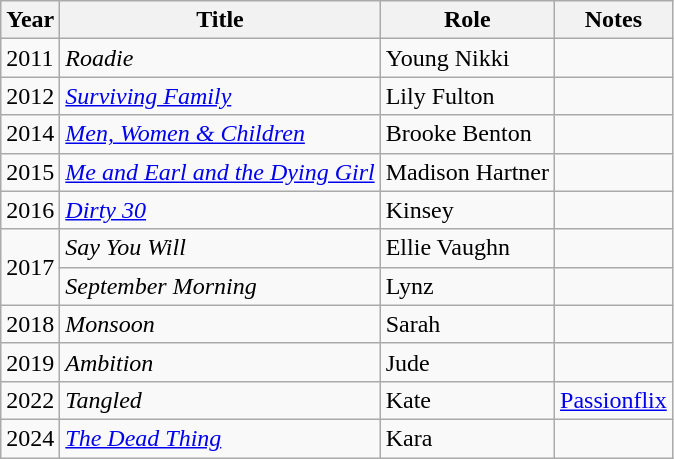<table class="wikitable sortable">
<tr>
<th>Year</th>
<th>Title</th>
<th>Role</th>
<th>Notes</th>
</tr>
<tr>
<td>2011</td>
<td><em>Roadie</em></td>
<td>Young Nikki</td>
<td></td>
</tr>
<tr>
<td>2012</td>
<td><em><a href='#'>Surviving Family</a></em></td>
<td>Lily Fulton</td>
<td></td>
</tr>
<tr>
<td>2014</td>
<td><a href='#'><em>Men, Women & Children</em></a></td>
<td>Brooke Benton</td>
<td></td>
</tr>
<tr>
<td>2015</td>
<td><a href='#'><em>Me and Earl and the Dying Girl</em></a></td>
<td>Madison Hartner</td>
<td></td>
</tr>
<tr>
<td>2016</td>
<td><em><a href='#'>Dirty 30</a></em></td>
<td>Kinsey</td>
<td></td>
</tr>
<tr>
<td rowspan=2>2017</td>
<td><em>Say You Will</em></td>
<td>Ellie Vaughn</td>
<td></td>
</tr>
<tr>
<td><em>September Morning</em></td>
<td>Lynz</td>
<td></td>
</tr>
<tr>
<td>2018</td>
<td><em>Monsoon</em></td>
<td>Sarah</td>
<td></td>
</tr>
<tr>
<td>2019</td>
<td><em>Ambition</em></td>
<td>Jude</td>
<td></td>
</tr>
<tr>
<td>2022</td>
<td><em>Tangled</em></td>
<td>Kate</td>
<td><a href='#'>Passionflix</a></td>
</tr>
<tr>
<td>2024</td>
<td><em><a href='#'>The Dead Thing</a></em></td>
<td>Kara</td>
<td></td>
</tr>
</table>
